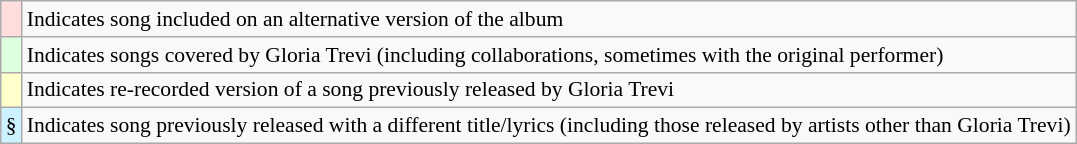<table class="wikitable" style="font-size:90%;">
<tr>
<td style="background-color:#FFDDDD"></td>
<td>Indicates song included on an alternative version of the album</td>
</tr>
<tr>
<td style="background-color:#DDFFDD"></td>
<td>Indicates songs covered by Gloria Trevi (including collaborations, sometimes with the original performer)</td>
</tr>
<tr>
<td style="background-color:#FFFFCC"></td>
<td>Indicates re-recorded version of a song previously released by Gloria Trevi</td>
</tr>
<tr>
<td style="background-color:#CCF2FF">§</td>
<td>Indicates song previously released with a different title/lyrics (including those released by artists other than Gloria Trevi)</td>
</tr>
</table>
